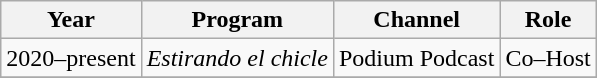<table class="wikitable">
<tr>
<th>Year</th>
<th>Program</th>
<th>Channel</th>
<th>Role</th>
</tr>
<tr>
<td>2020–present</td>
<td><em>Estirando el chicle</em></td>
<td>Podium Podcast</td>
<td>Co–Host</td>
</tr>
<tr>
</tr>
</table>
